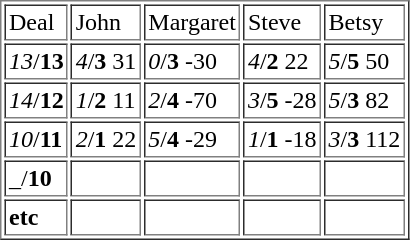<table border="1" cellpadding="2">
<tr>
<td>Deal</td>
<td>John</td>
<td>Margaret</td>
<td>Steve</td>
<td>Betsy</td>
</tr>
<tr>
<td><em>13</em>/<strong>13</strong></td>
<td><em>4</em>/<strong>3</strong>  31</td>
<td><em>0</em>/<strong>3</strong>  -30</td>
<td><em>4</em>/<strong>2</strong>  22</td>
<td><em>5</em>/<strong>5</strong>  50</td>
</tr>
<tr>
<td><em>14</em>/<strong>12</strong></td>
<td><em>1</em>/<strong>2</strong> 11</td>
<td><em>2</em>/<strong>4</strong> -70</td>
<td><em>3</em>/<strong>5</strong> -28</td>
<td><em>5</em>/<strong>3</strong> 82</td>
</tr>
<tr>
<td><em>10</em>/<strong>11</strong></td>
<td><em>2</em>/<strong>1</strong> 22</td>
<td><em>5</em>/<strong>4</strong> -29</td>
<td><em>1</em>/<strong>1</strong> -18</td>
<td><em>3</em>/<strong>3</strong> 112</td>
</tr>
<tr>
<td>_/<strong>10</strong></td>
<td></td>
<td></td>
<td></td>
<td></td>
</tr>
<tr>
<td><strong>etc</strong></td>
<td></td>
<td></td>
<td></td>
<td></td>
</tr>
</table>
